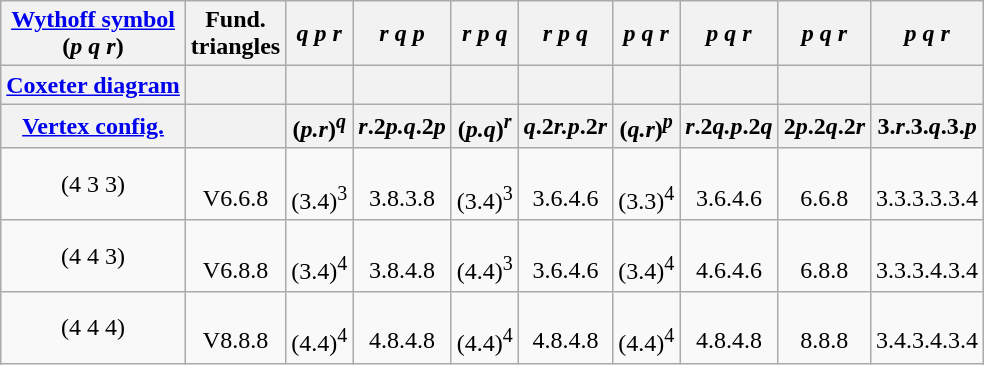<table class="wikitable">
<tr>
<th><a href='#'>Wythoff symbol</a><br>(<em>p q r</em>)</th>
<th>Fund.<br>triangles</th>
<th><em>q</em>  <em>p r</em></th>
<th><em>r q</em>  <em>p</em></th>
<th><em>r</em>  <em>p q</em></th>
<th><em>r p</em>  <em>q</em></th>
<th><em>p</em>  <em>q r</em></th>
<th><em>p q</em>  <em>r</em></th>
<th><em>p q r</em> </th>
<th> <em>p q r</em></th>
</tr>
<tr>
<th><a href='#'>Coxeter diagram</a></th>
<th></th>
<th></th>
<th></th>
<th></th>
<th></th>
<th></th>
<th></th>
<th></th>
<th></th>
</tr>
<tr>
<th><a href='#'>Vertex config.</a></th>
<th></th>
<th>(<em>p.r</em>)<sup><em>q</em></sup></th>
<th><em>r</em>.2<em>p.q</em>.2<em>p</em></th>
<th>(<em>p.q</em>)<sup><em>r</em></sup></th>
<th><em>q</em>.2<em>r.p</em>.2<em>r</em></th>
<th>(<em>q.r</em>)<sup><em>p</em></sup></th>
<th><em>r</em>.2<em>q.p</em>.2<em>q</em></th>
<th>2<em>p</em>.2<em>q</em>.2<em>r</em></th>
<th>3.<em>r</em>.3.<em>q</em>.3.<em>p</em></th>
</tr>
<tr align=center>
<td>(4 3 3)</td>
<td><br>V6.6.8</td>
<td><br>(3.4)<sup>3</sup></td>
<td><br>3.8.3.8</td>
<td><br>(3.4)<sup>3</sup></td>
<td><br>3.6.4.6</td>
<td><br>(3.3)<sup>4</sup></td>
<td><br>3.6.4.6</td>
<td><br>6.6.8</td>
<td><br>3.3.3.3.3.4</td>
</tr>
<tr align=center>
<td>(4 4 3)</td>
<td><br>V6.8.8</td>
<td><br>(3.4)<sup>4</sup></td>
<td><br>3.8.4.8</td>
<td><br>(4.4)<sup>3</sup></td>
<td><br>3.6.4.6</td>
<td><br>(3.4)<sup>4</sup></td>
<td><br>4.6.4.6</td>
<td><br>6.8.8</td>
<td><br>3.3.3.4.3.4</td>
</tr>
<tr align=center>
<td>(4 4 4)</td>
<td><br>V8.8.8</td>
<td><br>(4.4)<sup>4</sup></td>
<td><br>4.8.4.8</td>
<td><br>(4.4)<sup>4</sup></td>
<td><br>4.8.4.8</td>
<td><br>(4.4)<sup>4</sup></td>
<td><br>4.8.4.8</td>
<td><br>8.8.8</td>
<td><br>3.4.3.4.3.4</td>
</tr>
</table>
